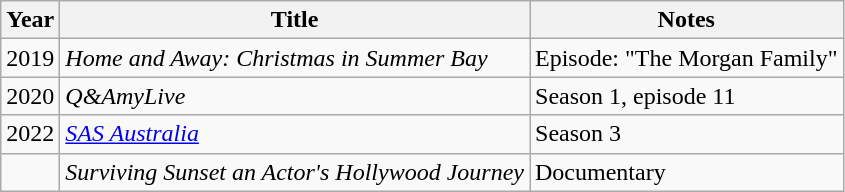<table class= "wikitable sortable plainrowheaders">
<tr>
<th scope="col">Year</th>
<th scope="col">Title</th>
<th scope="col" class="unsortable">Notes</th>
</tr>
<tr>
<td>2019</td>
<td><em>Home and Away: Christmas in Summer Bay</em></td>
<td>Episode: "The Morgan Family"</td>
</tr>
<tr>
<td>2020</td>
<td><em>Q&AmyLive</em></td>
<td>Season 1, episode 11</td>
</tr>
<tr>
<td>2022</td>
<td><em><a href='#'>SAS Australia</a></em></td>
<td>Season 3</td>
</tr>
<tr>
<td></td>
<td><em>Surviving Sunset an Actor's Hollywood Journey</em></td>
<td>Documentary</td>
</tr>
</table>
